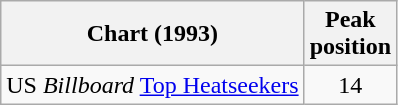<table class="wikitable" border="1">
<tr>
<th>Chart (1993)</th>
<th>Peak<br>position</th>
</tr>
<tr>
<td>US <em>Billboard</em> <a href='#'>Top Heatseekers</a></td>
<td align="center">14</td>
</tr>
</table>
